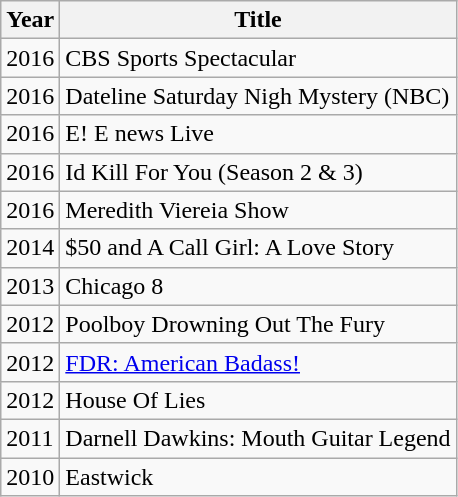<table class="wikitable sortable">
<tr>
<th>Year</th>
<th>Title</th>
</tr>
<tr>
<td>2016</td>
<td>CBS Sports Spectacular</td>
</tr>
<tr>
<td>2016</td>
<td>Dateline Saturday Nigh Mystery (NBC)</td>
</tr>
<tr>
<td>2016</td>
<td>E! E news Live</td>
</tr>
<tr>
<td>2016</td>
<td>Id Kill For You (Season 2 & 3)</td>
</tr>
<tr>
<td>2016</td>
<td>Meredith Viereia Show</td>
</tr>
<tr>
<td>2014</td>
<td>$50 and A Call Girl: A Love Story</td>
</tr>
<tr>
<td>2013</td>
<td>Chicago 8</td>
</tr>
<tr>
<td>2012</td>
<td>Poolboy Drowning Out The Fury</td>
</tr>
<tr>
<td>2012</td>
<td><a href='#'>FDR: American Badass!</a></td>
</tr>
<tr>
<td>2012</td>
<td>House Of Lies</td>
</tr>
<tr>
<td>2011</td>
<td>Darnell Dawkins: Mouth Guitar Legend</td>
</tr>
<tr>
<td>2010</td>
<td>Eastwick</td>
</tr>
</table>
